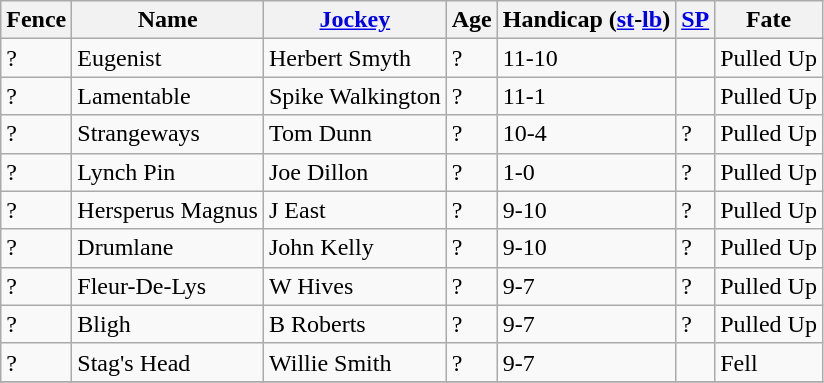<table class="wikitable sortable">
<tr>
<th>Fence</th>
<th>Name</th>
<th><a href='#'>Jockey</a></th>
<th>Age</th>
<th>Handicap (<a href='#'>st</a>-<a href='#'>lb</a>)</th>
<th><a href='#'>SP</a></th>
<th>Fate</th>
</tr>
<tr>
<td>?</td>
<td>Eugenist</td>
<td>Herbert Smyth</td>
<td>?</td>
<td>11-10</td>
<td></td>
<td>Pulled Up</td>
</tr>
<tr>
<td>?</td>
<td>Lamentable</td>
<td>Spike Walkington</td>
<td>?</td>
<td>11-1</td>
<td></td>
<td>Pulled Up</td>
</tr>
<tr>
<td>?</td>
<td>Strangeways</td>
<td>Tom Dunn</td>
<td>?</td>
<td>10-4</td>
<td>?</td>
<td>Pulled Up</td>
</tr>
<tr>
<td>?</td>
<td>Lynch Pin</td>
<td>Joe Dillon</td>
<td>?</td>
<td>1-0</td>
<td>?</td>
<td>Pulled Up</td>
</tr>
<tr>
<td>?</td>
<td>Hersperus Magnus</td>
<td>J East</td>
<td>?</td>
<td>9-10</td>
<td>?</td>
<td>Pulled Up</td>
</tr>
<tr>
<td>?</td>
<td>Drumlane</td>
<td>John Kelly</td>
<td>?</td>
<td>9-10</td>
<td>?</td>
<td>Pulled Up</td>
</tr>
<tr>
<td>?</td>
<td>Fleur-De-Lys</td>
<td>W Hives</td>
<td>?</td>
<td>9-7</td>
<td>?</td>
<td>Pulled Up</td>
</tr>
<tr>
<td>?</td>
<td>Bligh</td>
<td>B Roberts</td>
<td>?</td>
<td>9-7</td>
<td>?</td>
<td>Pulled Up</td>
</tr>
<tr>
<td>?</td>
<td>Stag's Head</td>
<td>Willie Smith</td>
<td>?</td>
<td>9-7</td>
<td></td>
<td>Fell</td>
</tr>
<tr>
</tr>
</table>
